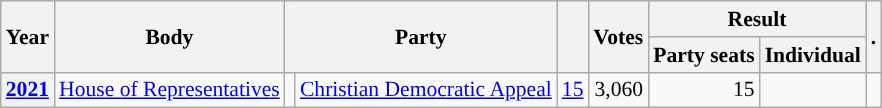<table class="wikitable plainrowheaders sortable" border=2 cellpadding=4 cellspacing=0 style="border: 1px #aaa solid; font-size: 90%; text-align:center;">
<tr>
<th scope="col" rowspan=2>Year</th>
<th scope="col" rowspan=2>Body</th>
<th scope="col" colspan=2 rowspan=2>Party</th>
<th scope="col" rowspan=2></th>
<th scope="col" rowspan=2>Votes</th>
<th scope="colgroup" colspan=2>Result</th>
<th scope="col" rowspan=2 class="unsortable">.</th>
</tr>
<tr>
<th scope="col">Party seats</th>
<th scope="col">Individual</th>
</tr>
<tr>
<th scope="row"><a href='#'>2021</a></th>
<td><a href='#'>House of Representatives</a></td>
<td style="background-color:"></td>
<td><a href='#'>Christian Democratic Appeal</a></td>
<td style=text-align:right><a href='#'>15</a></td>
<td style=text-align:right>3,060</td>
<td style=text-align:right>15</td>
<td></td>
<td></td>
</tr>
</table>
